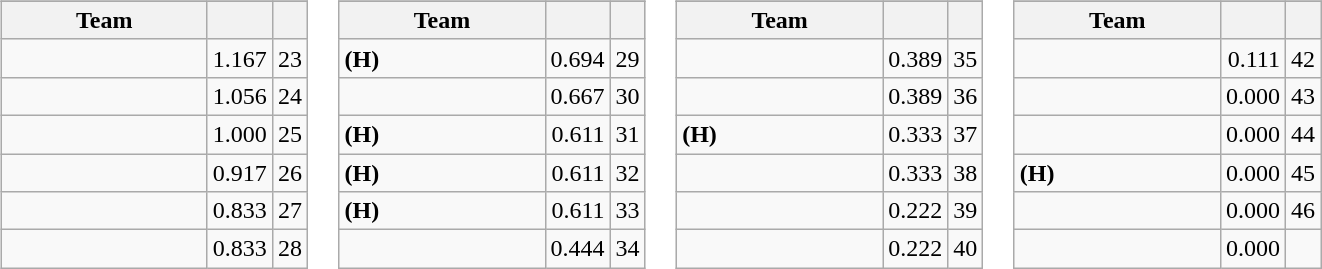<table>
<tr>
</tr>
<tr valign=top>
<td><br><table class="wikitable">
<tr>
</tr>
<tr>
<th width=130>Team</th>
<th></th>
<th></th>
</tr>
<tr>
<td></td>
<td align=right>1.167</td>
<td align=center>23</td>
</tr>
<tr>
<td></td>
<td align=right>1.056</td>
<td align=center>24</td>
</tr>
<tr>
<td></td>
<td align=right>1.000</td>
<td align=center>25</td>
</tr>
<tr>
<td></td>
<td align=right>0.917</td>
<td align=center>26</td>
</tr>
<tr>
<td></td>
<td align=right>0.833</td>
<td align=center>27</td>
</tr>
<tr>
<td></td>
<td align=right>0.833</td>
<td align=center>28</td>
</tr>
</table>
</td>
<td><br><table class="wikitable">
<tr>
</tr>
<tr>
<th width=130>Team</th>
<th></th>
<th></th>
</tr>
<tr>
<td> <strong>(H)</strong></td>
<td align=right>0.694</td>
<td align=center>29</td>
</tr>
<tr>
<td></td>
<td align=right>0.667</td>
<td align=center>30</td>
</tr>
<tr>
<td> <strong>(H)</strong></td>
<td align=right>0.611</td>
<td align=center>31</td>
</tr>
<tr>
<td> <strong>(H)</strong></td>
<td align=right>0.611</td>
<td align=center>32</td>
</tr>
<tr>
<td> <strong>(H)</strong></td>
<td align=right>0.611</td>
<td align=center>33</td>
</tr>
<tr>
<td></td>
<td align=right>0.444</td>
<td align=center>34</td>
</tr>
</table>
</td>
<td><br><table class="wikitable">
<tr>
</tr>
<tr>
<th width=130>Team</th>
<th></th>
<th></th>
</tr>
<tr>
<td></td>
<td align=right>0.389</td>
<td align=center>35</td>
</tr>
<tr>
<td></td>
<td align=right>0.389</td>
<td align=center>36</td>
</tr>
<tr>
<td> <strong>(H)</strong></td>
<td align=right>0.333</td>
<td align=center>37</td>
</tr>
<tr>
<td></td>
<td align=right>0.333</td>
<td align=center>38</td>
</tr>
<tr>
<td></td>
<td align=right>0.222</td>
<td align=center>39</td>
</tr>
<tr>
<td></td>
<td align=right>0.222</td>
<td align=center>40</td>
</tr>
</table>
</td>
<td><br><table class="wikitable">
<tr>
</tr>
<tr>
<th width=130>Team</th>
<th></th>
<th></th>
</tr>
<tr>
<td></td>
<td align=right>0.111</td>
<td align=center>42</td>
</tr>
<tr>
<td></td>
<td align=right>0.000</td>
<td align=center>43</td>
</tr>
<tr>
<td></td>
<td align=right>0.000</td>
<td align=center>44</td>
</tr>
<tr>
<td> <strong>(H)</strong></td>
<td align=right>0.000</td>
<td align=center>45</td>
</tr>
<tr>
<td></td>
<td align=right>0.000</td>
<td align=center>46</td>
</tr>
<tr>
<td></td>
<td align=right>0.000</td>
<td align=center></td>
</tr>
</table>
</td>
</tr>
</table>
